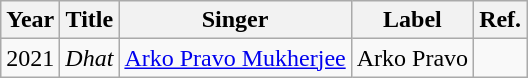<table class="wikitable sortable">
<tr>
<th>Year</th>
<th>Title</th>
<th>Singer</th>
<th>Label</th>
<th>Ref.</th>
</tr>
<tr>
<td>2021</td>
<td><em>Dhat</em></td>
<td><a href='#'>Arko Pravo Mukherjee</a></td>
<td>Arko Pravo</td>
<td></td>
</tr>
</table>
